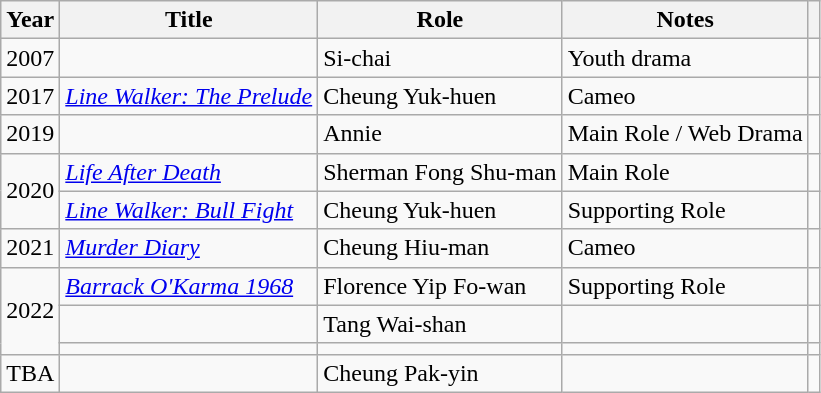<table class="wikitable sortable plainrowheaders">
<tr>
<th scope="col">Year</th>
<th scope="col">Title</th>
<th scope="col">Role</th>
<th scope="col">Notes</th>
<th scope="col" class="unsortable"></th>
</tr>
<tr>
<td>2007</td>
<td><em></em></td>
<td>Si-chai</td>
<td>Youth drama</td>
<td></td>
</tr>
<tr>
<td>2017</td>
<td><em><a href='#'>Line Walker: The Prelude</a></em></td>
<td>Cheung Yuk-huen</td>
<td>Cameo</td>
<td></td>
</tr>
<tr>
<td>2019</td>
<td><em></em></td>
<td>Annie</td>
<td>Main Role / Web Drama</td>
<td></td>
</tr>
<tr>
<td rowspan="2">2020</td>
<td><em><a href='#'>Life After Death</a></em></td>
<td>Sherman Fong Shu-man</td>
<td>Main Role</td>
<td></td>
</tr>
<tr>
<td><em><a href='#'>Line Walker: Bull Fight</a></em></td>
<td>Cheung Yuk-huen</td>
<td>Supporting Role</td>
<td></td>
</tr>
<tr>
<td rowspan ="1">2021</td>
<td><em><a href='#'>Murder Diary</a></em></td>
<td>Cheung Hiu-man</td>
<td>Cameo</td>
<td></td>
</tr>
<tr>
<td rowspan ="3">2022</td>
<td><em><a href='#'>Barrack O'Karma 1968</a></em></td>
<td>Florence Yip Fo-wan</td>
<td>Supporting Role</td>
<td></td>
</tr>
<tr>
<td><em></em></td>
<td>Tang Wai-shan</td>
<td></td>
<td></td>
</tr>
<tr>
<td><em></em></td>
<td></td>
<td></td>
<td></td>
</tr>
<tr>
<td>TBA</td>
<td><em></em></td>
<td>Cheung Pak-yin</td>
<td></td>
<td></td>
</tr>
</table>
